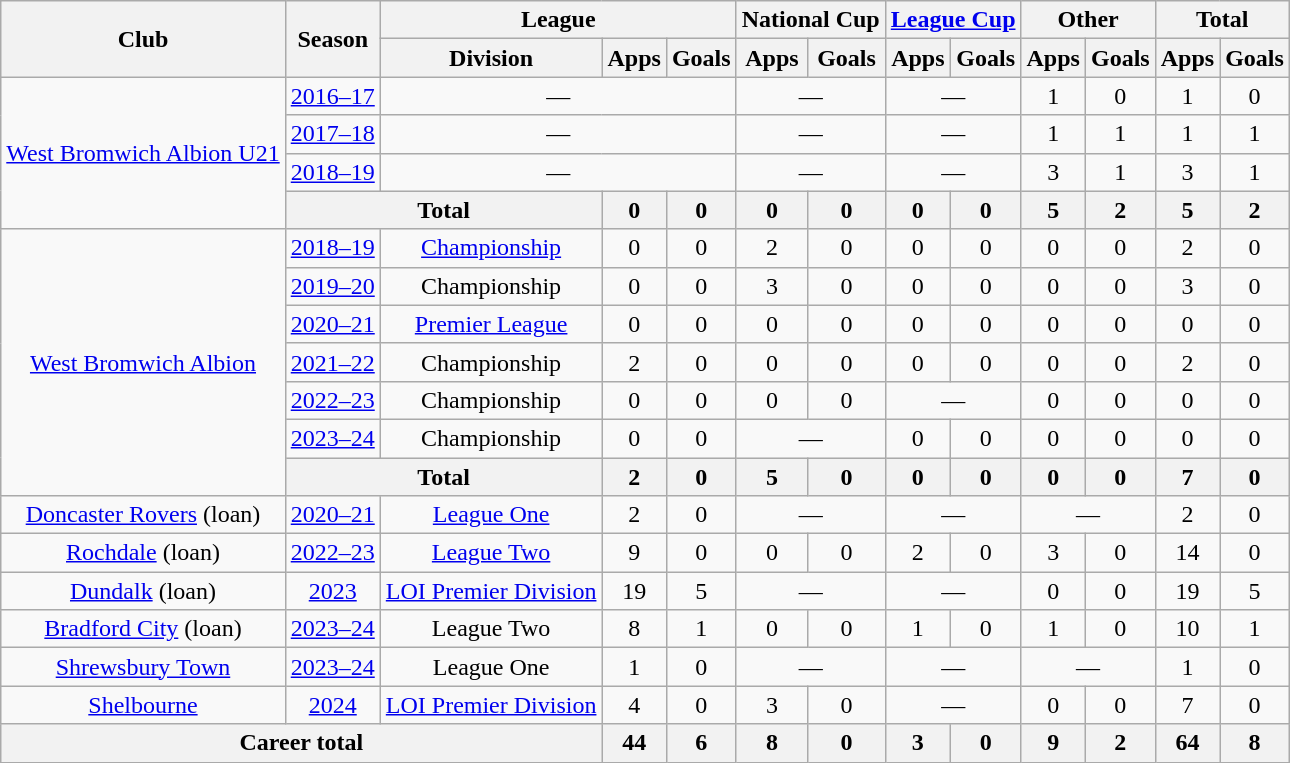<table class="wikitable" style="text-align:center">
<tr>
<th rowspan="2">Club</th>
<th rowspan="2">Season</th>
<th colspan="3">League</th>
<th colspan="2">National Cup</th>
<th colspan="2"><a href='#'>League Cup</a></th>
<th colspan="2">Other</th>
<th colspan="2">Total</th>
</tr>
<tr>
<th>Division</th>
<th>Apps</th>
<th>Goals</th>
<th>Apps</th>
<th>Goals</th>
<th>Apps</th>
<th>Goals</th>
<th>Apps</th>
<th>Goals</th>
<th>Apps</th>
<th>Goals</th>
</tr>
<tr>
<td rowspan="4"><a href='#'>West Bromwich Albion U21</a></td>
<td><a href='#'>2016–17</a></td>
<td colspan="3">—</td>
<td colspan="2">—</td>
<td colspan="2">—</td>
<td>1</td>
<td>0</td>
<td>1</td>
<td>0</td>
</tr>
<tr>
<td><a href='#'>2017–18</a></td>
<td colspan="3">—</td>
<td colspan="2">—</td>
<td colspan="2">—</td>
<td>1</td>
<td>1</td>
<td>1</td>
<td>1</td>
</tr>
<tr>
<td><a href='#'>2018–19</a></td>
<td colspan="3">—</td>
<td colspan="2">—</td>
<td colspan="2">—</td>
<td>3</td>
<td>1</td>
<td>3</td>
<td>1</td>
</tr>
<tr>
<th colspan=2>Total</th>
<th>0</th>
<th>0</th>
<th>0</th>
<th>0</th>
<th>0</th>
<th>0</th>
<th>5</th>
<th>2</th>
<th>5</th>
<th>2</th>
</tr>
<tr>
<td rowspan="7"><a href='#'>West Bromwich Albion</a></td>
<td><a href='#'>2018–19</a></td>
<td><a href='#'>Championship</a></td>
<td>0</td>
<td>0</td>
<td>2</td>
<td>0</td>
<td>0</td>
<td>0</td>
<td>0</td>
<td>0</td>
<td>2</td>
<td>0</td>
</tr>
<tr>
<td><a href='#'>2019–20</a></td>
<td>Championship</td>
<td>0</td>
<td>0</td>
<td>3</td>
<td>0</td>
<td>0</td>
<td>0</td>
<td>0</td>
<td>0</td>
<td>3</td>
<td>0</td>
</tr>
<tr>
<td><a href='#'>2020–21</a></td>
<td><a href='#'>Premier League</a></td>
<td>0</td>
<td>0</td>
<td>0</td>
<td>0</td>
<td>0</td>
<td>0</td>
<td>0</td>
<td>0</td>
<td>0</td>
<td>0</td>
</tr>
<tr>
<td><a href='#'>2021–22</a></td>
<td>Championship</td>
<td>2</td>
<td>0</td>
<td>0</td>
<td>0</td>
<td>0</td>
<td>0</td>
<td>0</td>
<td>0</td>
<td>2</td>
<td>0</td>
</tr>
<tr>
<td><a href='#'>2022–23</a></td>
<td>Championship</td>
<td>0</td>
<td>0</td>
<td>0</td>
<td>0</td>
<td colspan="2">—</td>
<td>0</td>
<td>0</td>
<td>0</td>
<td>0</td>
</tr>
<tr>
<td><a href='#'>2023–24</a></td>
<td>Championship</td>
<td>0</td>
<td>0</td>
<td colspan="2">—</td>
<td>0</td>
<td>0</td>
<td>0</td>
<td>0</td>
<td>0</td>
<td>0</td>
</tr>
<tr>
<th colspan=2>Total</th>
<th>2</th>
<th>0</th>
<th>5</th>
<th>0</th>
<th>0</th>
<th>0</th>
<th>0</th>
<th>0</th>
<th>7</th>
<th>0</th>
</tr>
<tr>
<td><a href='#'>Doncaster Rovers</a> (loan)</td>
<td><a href='#'>2020–21</a></td>
<td><a href='#'>League One</a></td>
<td>2</td>
<td>0</td>
<td colspan="2">—</td>
<td colspan="2">—</td>
<td colspan="2">—</td>
<td>2</td>
<td>0</td>
</tr>
<tr>
<td><a href='#'>Rochdale</a> (loan)</td>
<td><a href='#'>2022–23</a></td>
<td><a href='#'>League Two</a></td>
<td>9</td>
<td>0</td>
<td>0</td>
<td>0</td>
<td>2</td>
<td>0</td>
<td>3</td>
<td>0</td>
<td>14</td>
<td>0</td>
</tr>
<tr>
<td><a href='#'>Dundalk</a> (loan)</td>
<td><a href='#'>2023</a></td>
<td><a href='#'>LOI Premier Division</a></td>
<td>19</td>
<td>5</td>
<td colspan="2">—</td>
<td colspan="2">—</td>
<td>0</td>
<td>0</td>
<td>19</td>
<td>5</td>
</tr>
<tr>
<td><a href='#'>Bradford City</a> (loan)</td>
<td><a href='#'>2023–24</a></td>
<td>League Two</td>
<td>8</td>
<td>1</td>
<td>0</td>
<td>0</td>
<td>1</td>
<td>0</td>
<td>1</td>
<td>0</td>
<td>10</td>
<td>1</td>
</tr>
<tr>
<td><a href='#'>Shrewsbury Town</a></td>
<td><a href='#'>2023–24</a></td>
<td>League One</td>
<td>1</td>
<td>0</td>
<td colspan="2">—</td>
<td colspan="2">—</td>
<td colspan="2">—</td>
<td>1</td>
<td>0</td>
</tr>
<tr>
<td><a href='#'>Shelbourne</a></td>
<td><a href='#'>2024</a></td>
<td><a href='#'>LOI Premier Division</a></td>
<td>4</td>
<td>0</td>
<td>3</td>
<td>0</td>
<td colspan="2">—</td>
<td>0</td>
<td>0</td>
<td>7</td>
<td>0</td>
</tr>
<tr>
<th colspan="3">Career total</th>
<th>44</th>
<th>6</th>
<th>8</th>
<th>0</th>
<th>3</th>
<th>0</th>
<th>9</th>
<th>2</th>
<th>64</th>
<th>8</th>
</tr>
</table>
